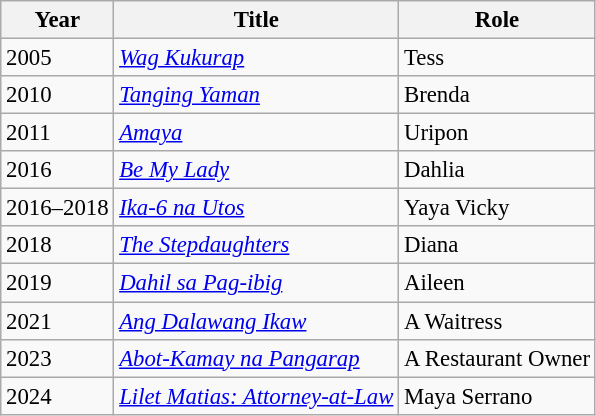<table class="wikitable" style="font-size: 95%;">
<tr>
<th>Year</th>
<th>Title</th>
<th>Role</th>
</tr>
<tr>
<td>2005</td>
<td><em><a href='#'>Wag Kukurap</a></em></td>
<td>Tess</td>
</tr>
<tr>
<td>2010</td>
<td><a href='#'><em>Tanging Yaman</em></a></td>
<td>Brenda</td>
</tr>
<tr>
<td>2011</td>
<td><a href='#'><em>Amaya</em></a></td>
<td>Uripon</td>
</tr>
<tr>
<td>2016</td>
<td><em><a href='#'>Be My Lady</a></em></td>
<td>Dahlia</td>
</tr>
<tr>
<td>2016–2018</td>
<td><em><a href='#'>Ika-6 na Utos</a></em></td>
<td>Yaya Vicky</td>
</tr>
<tr>
<td>2018</td>
<td><em><a href='#'>The Stepdaughters</a></em></td>
<td>Diana</td>
</tr>
<tr>
<td>2019</td>
<td><a href='#'><em>Dahil sa Pag-ibig</em></a></td>
<td>Aileen</td>
</tr>
<tr>
<td>2021</td>
<td><em><a href='#'>Ang Dalawang Ikaw</a></em></td>
<td>A Waitress</td>
</tr>
<tr>
<td>2023</td>
<td><em><a href='#'>Abot-Kamay na Pangarap</a></em></td>
<td>A Restaurant Owner</td>
</tr>
<tr>
<td>2024</td>
<td><em><a href='#'>Lilet Matias: Attorney-at-Law</a></em></td>
<td>Maya Serrano</td>
</tr>
</table>
